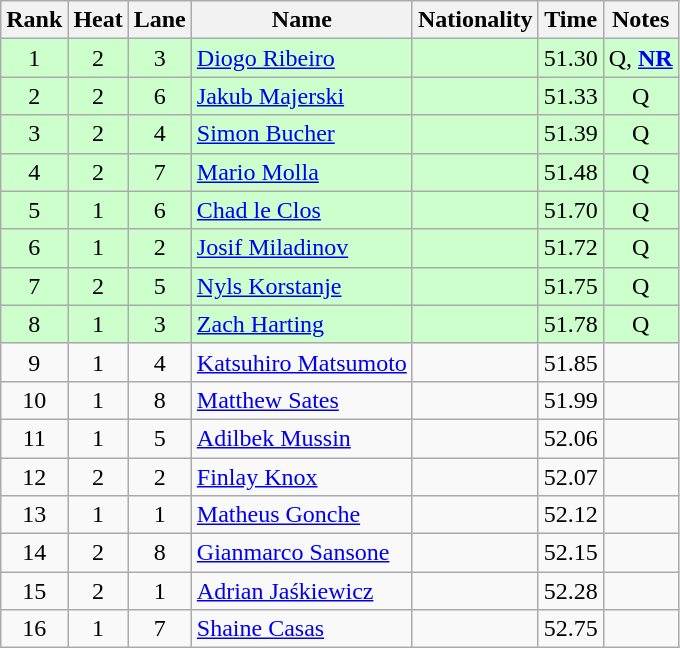<table class="wikitable sortable" style="text-align:center">
<tr>
<th>Rank</th>
<th>Heat</th>
<th>Lane</th>
<th>Name</th>
<th>Nationality</th>
<th>Time</th>
<th>Notes</th>
</tr>
<tr bgcolor=ccffcc>
<td>1</td>
<td>2</td>
<td>3</td>
<td align=left><a href='#'>Diogo Ribeiro</a></td>
<td align=left></td>
<td>51.30</td>
<td>Q, <strong><a href='#'>NR</a></strong></td>
</tr>
<tr bgcolor=ccffcc>
<td>2</td>
<td>2</td>
<td>6</td>
<td align=left><a href='#'>Jakub Majerski</a></td>
<td align=left></td>
<td>51.33</td>
<td>Q</td>
</tr>
<tr bgcolor=ccffcc>
<td>3</td>
<td>2</td>
<td>4</td>
<td align=left><a href='#'>Simon Bucher</a></td>
<td align=left></td>
<td>51.39</td>
<td>Q</td>
</tr>
<tr bgcolor=ccffcc>
<td>4</td>
<td>2</td>
<td>7</td>
<td align=left><a href='#'>Mario Molla</a></td>
<td align=left></td>
<td>51.48</td>
<td>Q</td>
</tr>
<tr bgcolor=ccffcc>
<td>5</td>
<td>1</td>
<td>6</td>
<td align=left><a href='#'>Chad le Clos</a></td>
<td align=left></td>
<td>51.70</td>
<td>Q</td>
</tr>
<tr bgcolor=ccffcc>
<td>6</td>
<td>1</td>
<td>2</td>
<td align=left><a href='#'>Josif Miladinov</a></td>
<td align=left></td>
<td>51.72</td>
<td>Q</td>
</tr>
<tr bgcolor=ccffcc>
<td>7</td>
<td>2</td>
<td>5</td>
<td align=left><a href='#'>Nyls Korstanje</a></td>
<td align=left></td>
<td>51.75</td>
<td>Q</td>
</tr>
<tr bgcolor=ccffcc>
<td>8</td>
<td>1</td>
<td>3</td>
<td align=left><a href='#'>Zach Harting</a></td>
<td align=left></td>
<td>51.78</td>
<td>Q</td>
</tr>
<tr>
<td>9</td>
<td>1</td>
<td>4</td>
<td align=left><a href='#'>Katsuhiro Matsumoto</a></td>
<td align=left></td>
<td>51.85</td>
<td></td>
</tr>
<tr>
<td>10</td>
<td>1</td>
<td>8</td>
<td align=left><a href='#'>Matthew Sates</a></td>
<td align=left></td>
<td>51.99</td>
<td></td>
</tr>
<tr>
<td>11</td>
<td>1</td>
<td>5</td>
<td align=left><a href='#'>Adilbek Mussin</a></td>
<td align=left></td>
<td>52.06</td>
<td></td>
</tr>
<tr>
<td>12</td>
<td>2</td>
<td>2</td>
<td align=left><a href='#'>Finlay Knox</a></td>
<td align=left></td>
<td>52.07</td>
<td></td>
</tr>
<tr>
<td>13</td>
<td>1</td>
<td>1</td>
<td align=left><a href='#'>Matheus Gonche</a></td>
<td align=left></td>
<td>52.12</td>
<td></td>
</tr>
<tr>
<td>14</td>
<td>2</td>
<td>8</td>
<td align=left><a href='#'>Gianmarco Sansone</a></td>
<td align=left></td>
<td>52.15</td>
<td></td>
</tr>
<tr>
<td>15</td>
<td>2</td>
<td>1</td>
<td align=left><a href='#'>Adrian Jaśkiewicz</a></td>
<td align=left></td>
<td>52.28</td>
<td></td>
</tr>
<tr>
<td>16</td>
<td>1</td>
<td>7</td>
<td align=left><a href='#'>Shaine Casas</a></td>
<td align=left></td>
<td>52.75</td>
<td></td>
</tr>
</table>
